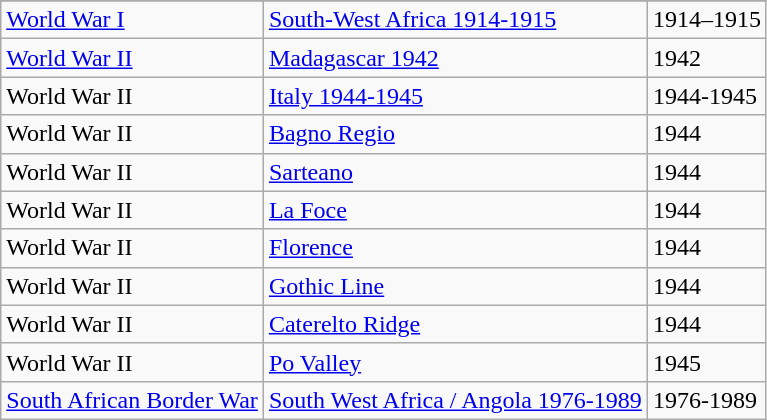<table class="wikitable" style="float:left;">
<tr style="background:#efefef;">
</tr>
<tr>
<td><a href='#'>World War I</a></td>
<td><a href='#'>South-West Africa 1914-1915</a></td>
<td>1914–1915</td>
</tr>
<tr>
<td><a href='#'>World War II</a></td>
<td><a href='#'>Madagascar 1942</a></td>
<td>1942</td>
</tr>
<tr>
<td>World War II</td>
<td><a href='#'>Italy 1944-1945</a></td>
<td>1944-1945</td>
</tr>
<tr>
<td>World War II</td>
<td><a href='#'>Bagno Regio</a></td>
<td>1944</td>
</tr>
<tr>
<td>World War II</td>
<td><a href='#'>Sarteano</a></td>
<td>1944</td>
</tr>
<tr>
<td>World War II</td>
<td><a href='#'>La Foce</a></td>
<td>1944</td>
</tr>
<tr>
<td>World War II</td>
<td><a href='#'>Florence</a></td>
<td>1944</td>
</tr>
<tr>
<td>World War II</td>
<td><a href='#'>Gothic Line</a></td>
<td>1944</td>
</tr>
<tr>
<td>World War II</td>
<td><a href='#'>Caterelto Ridge</a></td>
<td>1944</td>
</tr>
<tr>
<td>World War II</td>
<td><a href='#'>Po Valley</a></td>
<td>1945</td>
</tr>
<tr>
<td><a href='#'>South African Border War</a></td>
<td><a href='#'>South West Africa / Angola 1976-1989</a></td>
<td>1976-1989</td>
</tr>
</table>
